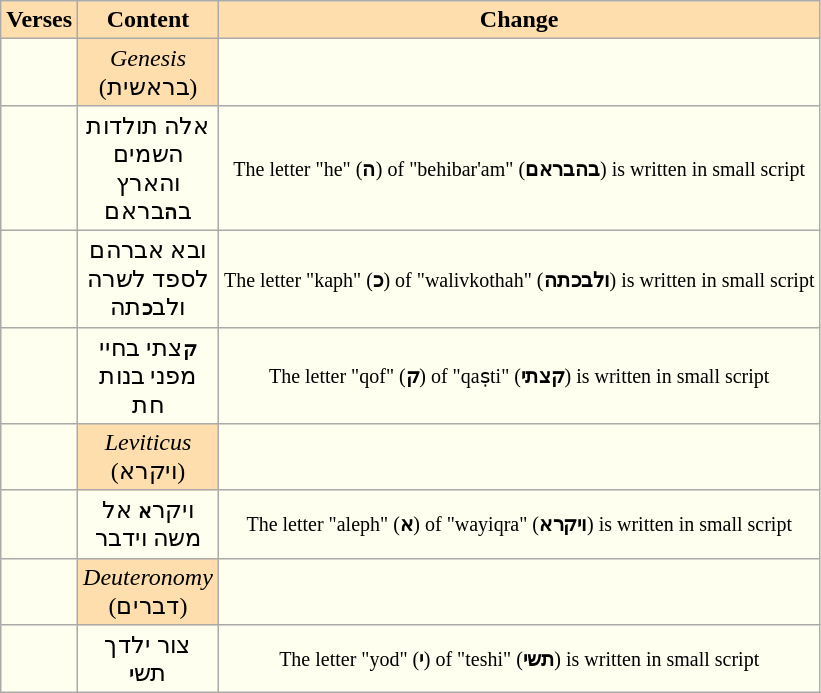<table class="wikitable" style="background:Ivory; text-align:center">
<tr>
<th style="background:Navajowhite;">Verses</th>
<th style="background:Navajowhite;">Content</th>
<th style="background:Navajowhite;">Change</th>
</tr>
<tr>
<td></td>
<td columnspan=3; style="background:Navajowhite; text-align:center; width:65px"><em>Genesis</em> (בראשית)</td>
<td></td>
</tr>
<tr>
<td></td>
<td>אלה תולדות השמים והארץ ב<small><strong>ה</strong></small>בראם</td>
<td><small>The letter "he" (<strong>ה</strong>) of "behibar'am" (<strong>בהבראם</strong>) is written in small script</small></td>
</tr>
<tr>
<td></td>
<td>ובא אברהם לספד לשרה ולב<small><strong>כ</strong></small>תה</td>
<td><small>The letter "kaph" (<strong>כ</strong>) of "walivkothah" (<strong>ולבכתה</strong>) is written in small script</small></td>
</tr>
<tr>
<td></td>
<td><small><strong>ק</strong></small>צתי בחיי מפני בנות חת</td>
<td><small>The letter "qof" (<strong>ק</strong>) of "qaṣti" (<strong>קצתי</strong>) is written in small script</small></td>
</tr>
<tr>
<td></td>
<td columnspan=3; style="background:Navajowhite; text-align:center; width:65px"><em>Leviticus</em> (ויקרא)</td>
<td></td>
</tr>
<tr>
<td></td>
<td>ויקר<small><strong>א</strong></small> אל משה וידבר</td>
<td><small>The letter "aleph" (<strong>א</strong>) of "wayiqra" (<strong>ויקרא</strong>) is written in small script</small></td>
</tr>
<tr>
<td></td>
<td columnspan=3; style="background:Navajowhite; text-align:center; width:65px"><em>Deuteronomy</em> (דברים)</td>
<td></td>
</tr>
<tr>
<td></td>
<td>צור ילדך תש<small><strong>י</strong></small></td>
<td><small>The letter "yod" (<strong>י</strong>) of "teshi" (<strong>תשי</strong>) is written in small script</small></td>
</tr>
</table>
